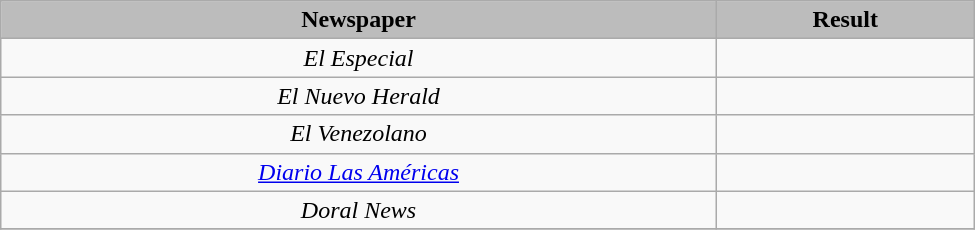<table class="wikitable" width=650px>
<tr style="text-align: center; top">
<th style="background:#bcbcbc;">Newspaper</th>
<th style="background:#bcbcbc;">Result</th>
</tr>
<tr style="text-align: center; top">
<td><em>El Especial</em></td>
<td></td>
</tr>
<tr style="text-align: center; top">
<td><em>El Nuevo Herald</em></td>
<td></td>
</tr>
<tr style="text-align: center; top">
<td><em>El Venezolano</em></td>
<td></td>
</tr>
<tr style="text-align: center; top">
<td><em><a href='#'>Diario Las Américas</a></em></td>
<td></td>
</tr>
<tr style="text-align: center; top">
<td><em>Doral News</em></td>
<td></td>
</tr>
<tr style="text-align: center; top">
</tr>
</table>
